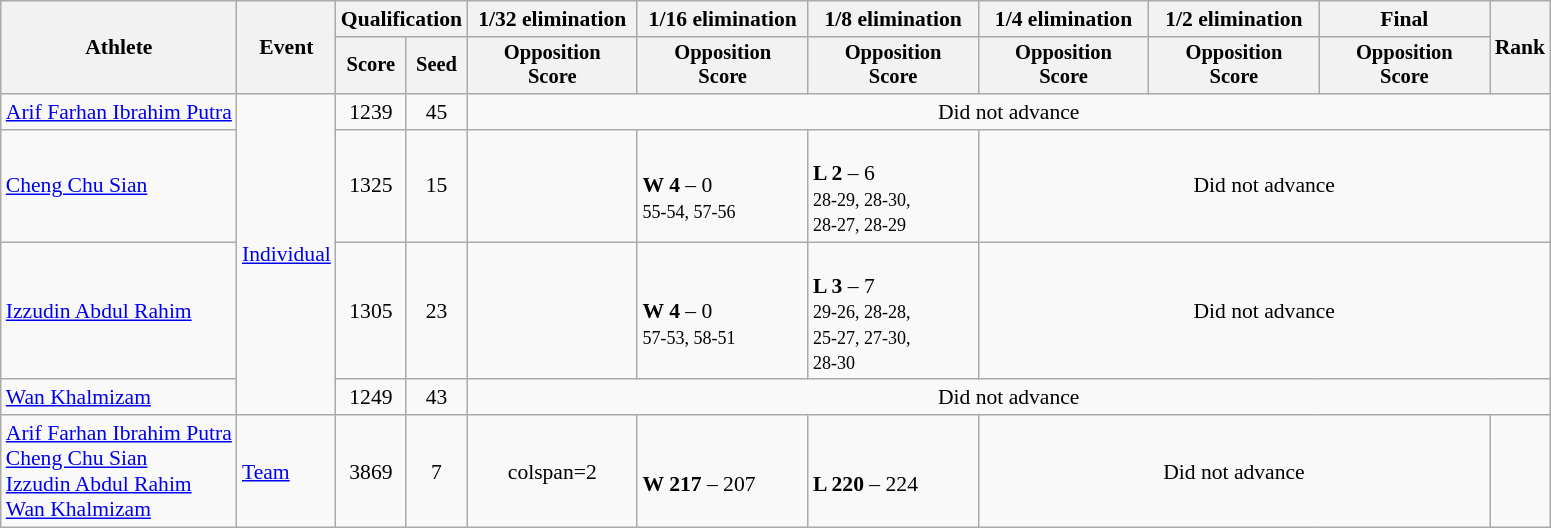<table class="wikitable" style="text-align:center; font-size:90%">
<tr>
<th rowspan="2">Athlete</th>
<th rowspan="2">Event</th>
<th colspan="2">Qualification</th>
<th width="11%">1/32 elimination</th>
<th width="11%">1/16 elimination</th>
<th width="11%">1/8 elimination</th>
<th width="11%">1/4 elimination</th>
<th width="11%">1/2 elimination</th>
<th width="11%">Final</th>
<th rowspan="2">Rank</th>
</tr>
<tr style="font-size:95%">
<th>Score</th>
<th>Seed</th>
<th>Opposition<br>Score</th>
<th>Opposition<br>Score</th>
<th>Opposition<br>Score</th>
<th>Opposition<br>Score</th>
<th>Opposition<br>Score</th>
<th>Opposition<br>Score</th>
</tr>
<tr>
<td align=left><a href='#'>Arif Farhan Ibrahim Putra</a></td>
<td align=left rowspan=4><a href='#'>Individual</a></td>
<td>1239</td>
<td>45</td>
<td colspan=7>Did not advance</td>
</tr>
<tr>
<td align=left><a href='#'>Cheng Chu Sian</a></td>
<td>1325</td>
<td>15 <strong></strong></td>
<td></td>
<td align=left><br><strong>W 4</strong> – 0<br><small>55-54, 57-56</small></td>
<td align=left><br><strong>L 2</strong> – 6<br><small>28-29, 28-30,<br> 28-27, 28-29</small></td>
<td colspan=4>Did not advance</td>
</tr>
<tr>
<td align=left><a href='#'>Izzudin Abdul Rahim</a></td>
<td>1305</td>
<td>23 <strong></strong></td>
<td></td>
<td align=left><br><strong>W 4</strong> – 0<br><small>57-53, 58-51</small></td>
<td align=left><br><strong>L 3</strong> – 7<br><small>29-26, 28-28,<br> 25-27, 27-30,<br> 28-30</small></td>
<td colspan=4>Did not advance</td>
</tr>
<tr>
<td align=left><a href='#'>Wan Khalmizam</a></td>
<td>1249</td>
<td>43</td>
<td colspan=7>Did not advance</td>
</tr>
<tr>
<td align=left><a href='#'>Arif Farhan Ibrahim Putra</a><br><a href='#'>Cheng Chu Sian</a><br><a href='#'>Izzudin Abdul Rahim</a><br><a href='#'>Wan Khalmizam</a></td>
<td align=left><a href='#'>Team</a></td>
<td>3869</td>
<td>7 <strong></strong></td>
<td>colspan=2 </td>
<td align=left><br><strong>W 217</strong> – 207</td>
<td align=left><br><strong>L 220</strong> – 224</td>
<td colspan=3>Did not advance</td>
</tr>
</table>
